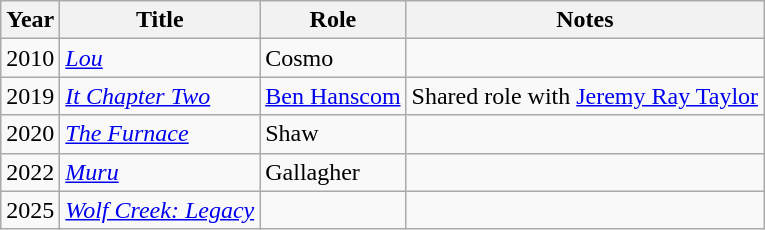<table class="wikitable">
<tr>
<th>Year</th>
<th>Title</th>
<th>Role</th>
<th>Notes</th>
</tr>
<tr>
<td>2010</td>
<td><em><a href='#'>Lou</a></em></td>
<td>Cosmo</td>
<td></td>
</tr>
<tr>
<td>2019</td>
<td><em><a href='#'>It Chapter Two</a></em></td>
<td><a href='#'>Ben Hanscom</a></td>
<td>Shared role with <a href='#'>Jeremy Ray Taylor</a></td>
</tr>
<tr>
<td>2020</td>
<td><em><a href='#'>The Furnace</a></em></td>
<td>Shaw</td>
<td></td>
</tr>
<tr>
<td>2022</td>
<td><em><a href='#'>Muru</a></em></td>
<td>Gallagher</td>
<td></td>
</tr>
<tr>
<td>2025</td>
<td><em><a href='#'>Wolf Creek: Legacy</a></em></td>
<td></td>
<td></td>
</tr>
</table>
